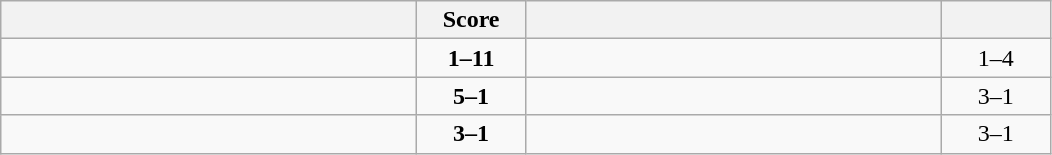<table class="wikitable" style="text-align: center; ">
<tr>
<th align="right" width="270"></th>
<th width="65">Score</th>
<th align="left" width="270"></th>
<th width="65"></th>
</tr>
<tr>
<td align="left"></td>
<td><strong>1–11</strong></td>
<td align="left"><strong></strong></td>
<td>1–4 <strong></strong></td>
</tr>
<tr>
<td align="left"><strong></strong></td>
<td><strong>5–1</strong></td>
<td align="left"></td>
<td>3–1 <strong></strong></td>
</tr>
<tr>
<td align="left"><strong></strong></td>
<td><strong>3–1</strong></td>
<td align="left"></td>
<td>3–1 <strong></strong></td>
</tr>
</table>
